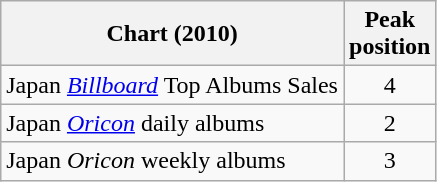<table class="wikitable sortable">
<tr>
<th>Chart (2010)</th>
<th>Peak<br>position</th>
</tr>
<tr>
<td>Japan <em><a href='#'>Billboard</a></em> Top Albums Sales</td>
<td align="center">4</td>
</tr>
<tr>
<td>Japan <em><a href='#'>Oricon</a></em> daily albums</td>
<td align="center">2</td>
</tr>
<tr>
<td>Japan <em>Oricon</em> weekly albums</td>
<td align="center">3</td>
</tr>
</table>
